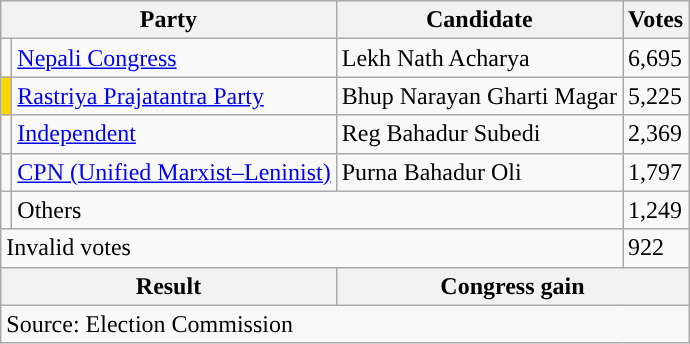<table class="wikitable">
<tr>
<th colspan="2">Party</th>
<th>Candidate</th>
<th>Votes</th>
</tr>
<tr>
<td style="background-color:"></td>
<td><a href='#'>Nepali Congress</a></td>
<td>Lekh Nath Acharya</td>
<td>6,695</td>
</tr>
<tr>
<td style="background-color:gold"></td>
<td><a href='#'>Rastriya Prajatantra Party</a></td>
<td>Bhup Narayan Gharti Magar</td>
<td>5,225</td>
</tr>
<tr>
<td style="background-color:"></td>
<td><a href='#'>Independent</a></td>
<td>Reg Bahadur Subedi</td>
<td>2,369</td>
</tr>
<tr>
<td style="background-color:"></td>
<td><a href='#'>CPN (Unified Marxist–Leninist)</a></td>
<td>Purna Bahadur Oli</td>
<td>1,797</td>
</tr>
<tr>
<td></td>
<td colspan="2">Others</td>
<td>1,249</td>
</tr>
<tr>
<td colspan="3">Invalid votes</td>
<td>922</td>
</tr>
<tr>
<th colspan="2">Result</th>
<th colspan="2">Congress gain</th>
</tr>
<tr>
<td colspan="4">Source: Election Commission</td>
</tr>
</table>
